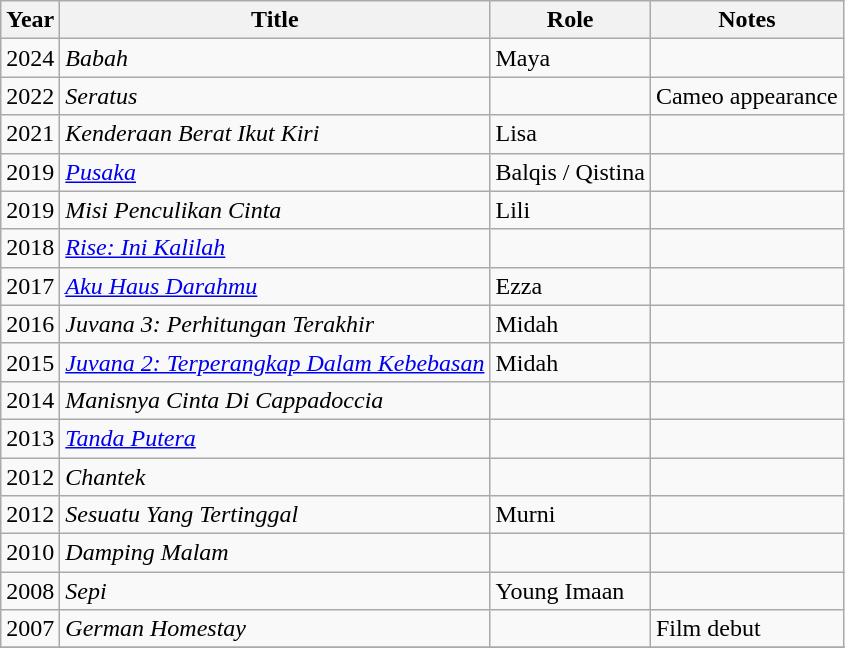<table class="wikitable">
<tr>
<th>Year</th>
<th>Title</th>
<th>Role</th>
<th>Notes</th>
</tr>
<tr>
<td>2024</td>
<td><em>Babah</em></td>
<td>Maya</td>
<td></td>
</tr>
<tr>
<td>2022</td>
<td><em>Seratus</em></td>
<td></td>
<td>Cameo appearance</td>
</tr>
<tr>
<td>2021</td>
<td><em>Kenderaan Berat Ikut Kiri</em></td>
<td>Lisa</td>
<td></td>
</tr>
<tr>
<td>2019</td>
<td><em><a href='#'>Pusaka</a></em></td>
<td>Balqis / Qistina</td>
<td></td>
</tr>
<tr>
<td>2019</td>
<td><em>Misi Penculikan Cinta</em></td>
<td>Lili</td>
<td></td>
</tr>
<tr>
<td>2018</td>
<td><em><a href='#'>Rise: Ini Kalilah</a></em></td>
<td></td>
<td></td>
</tr>
<tr>
<td>2017</td>
<td><em><a href='#'>Aku Haus Darahmu</a></em></td>
<td>Ezza</td>
<td></td>
</tr>
<tr>
<td>2016</td>
<td><em>Juvana 3: Perhitungan Terakhir</em></td>
<td>Midah</td>
<td></td>
</tr>
<tr>
<td>2015</td>
<td><em><a href='#'>Juvana 2: Terperangkap Dalam Kebebasan</a></em></td>
<td>Midah</td>
<td></td>
</tr>
<tr>
<td>2014</td>
<td><em>Manisnya Cinta Di Cappadoccia</em></td>
<td></td>
<td></td>
</tr>
<tr>
<td>2013</td>
<td><em><a href='#'>Tanda Putera</a></em></td>
<td></td>
<td></td>
</tr>
<tr>
<td>2012</td>
<td><em>Chantek</em></td>
<td></td>
<td></td>
</tr>
<tr>
<td>2012</td>
<td><em>Sesuatu Yang Tertinggal</em></td>
<td>Murni</td>
<td></td>
</tr>
<tr>
<td>2010</td>
<td><em>Damping Malam</em></td>
<td></td>
<td></td>
</tr>
<tr>
<td>2008</td>
<td><em>Sepi</em></td>
<td>Young Imaan</td>
<td></td>
</tr>
<tr>
<td>2007</td>
<td><em>German Homestay</em></td>
<td></td>
<td>Film debut</td>
</tr>
<tr>
</tr>
</table>
